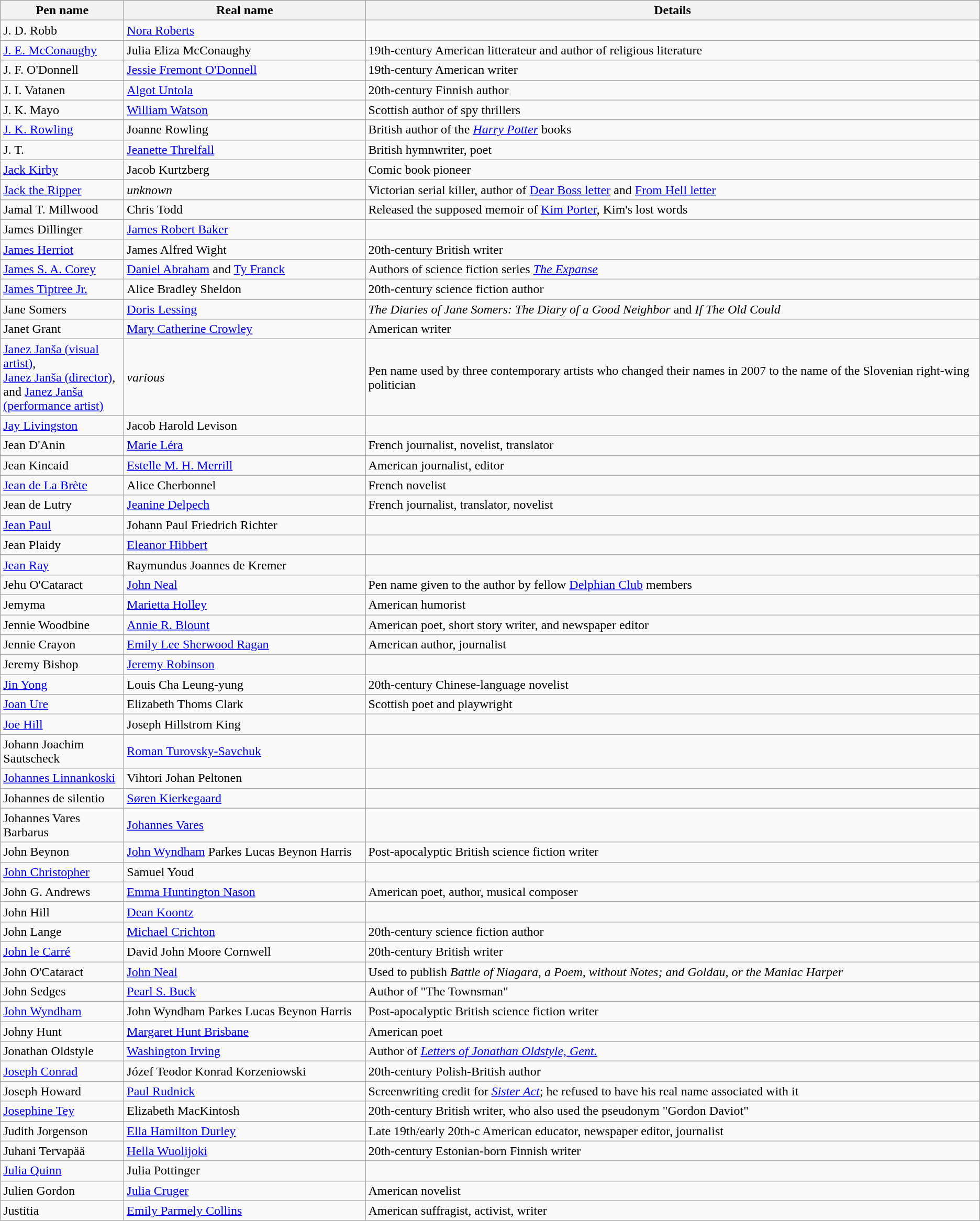<table class="wikitable sortable">
<tr>
<th style="width:150px;">Pen name</th>
<th style="width:300px;">Real name</th>
<th class=unsortable>Details</th>
</tr>
<tr>
<td>J. D. Robb</td>
<td><a href='#'>Nora Roberts</a></td>
<td></td>
</tr>
<tr>
<td><a href='#'>J. E. McConaughy</a></td>
<td>Julia Eliza McConaughy</td>
<td>19th-century American litterateur and author of religious literature</td>
</tr>
<tr>
<td>J. F. O'Donnell</td>
<td><a href='#'>Jessie Fremont O'Donnell</a></td>
<td>19th-century American writer</td>
</tr>
<tr>
<td>J. I. Vatanen</td>
<td><a href='#'>Algot Untola</a></td>
<td>20th-century Finnish author</td>
</tr>
<tr>
<td>J. K. Mayo</td>
<td><a href='#'>William Watson</a></td>
<td>Scottish author of spy thrillers</td>
</tr>
<tr>
<td><a href='#'>J. K. Rowling</a></td>
<td>Joanne Rowling</td>
<td>British author of the <em><a href='#'>Harry Potter</a></em> books</td>
</tr>
<tr>
<td>J. T.</td>
<td><a href='#'>Jeanette Threlfall</a></td>
<td>British hymnwriter, poet</td>
</tr>
<tr>
<td><a href='#'>Jack Kirby</a></td>
<td>Jacob Kurtzberg</td>
<td>Comic book pioneer</td>
</tr>
<tr>
<td><a href='#'>Jack the Ripper</a></td>
<td><em>unknown</em></td>
<td>Victorian serial killer, author of <a href='#'>Dear Boss letter</a> and <a href='#'>From Hell letter</a></td>
</tr>
<tr>
<td>Jamal T. Millwood</td>
<td>Chris Todd</td>
<td>Released the supposed memoir of <a href='#'>Kim Porter</a>, Kim's lost words</td>
</tr>
<tr>
<td>James Dillinger</td>
<td><a href='#'>James Robert Baker</a></td>
<td></td>
</tr>
<tr>
<td><a href='#'>James Herriot</a></td>
<td>James Alfred Wight</td>
<td>20th-century British writer</td>
</tr>
<tr>
<td><a href='#'>James S. A. Corey</a></td>
<td><a href='#'>Daniel Abraham</a> and <a href='#'>Ty Franck</a></td>
<td>Authors of science fiction series <em><a href='#'>The Expanse</a></em></td>
</tr>
<tr>
<td><a href='#'>James Tiptree Jr.</a></td>
<td>Alice Bradley Sheldon</td>
<td>20th-century science fiction author</td>
</tr>
<tr>
<td>Jane Somers</td>
<td><a href='#'>Doris Lessing</a></td>
<td><em>The Diaries of Jane Somers: The Diary of a Good Neighbor</em> and <em>If The Old Could</em></td>
</tr>
<tr>
<td>Janet Grant</td>
<td><a href='#'>Mary Catherine Crowley</a></td>
<td>American writer</td>
</tr>
<tr>
<td><a href='#'>Janez Janša (visual artist)</a>,<br> <a href='#'>Janez Janša (director)</a>,<br> and <a href='#'>Janez Janša (performance artist)</a></td>
<td><em>various</em></td>
<td>Pen name used by three contemporary artists who changed their names in 2007 to the name of the Slovenian right-wing politician</td>
</tr>
<tr>
<td><a href='#'>Jay Livingston</a></td>
<td>Jacob Harold Levison</td>
<td></td>
</tr>
<tr>
<td>Jean D'Anin</td>
<td><a href='#'>Marie Léra</a></td>
<td>French journalist, novelist, translator</td>
</tr>
<tr>
<td>Jean Kincaid</td>
<td><a href='#'>Estelle M. H. Merrill</a></td>
<td>American journalist, editor</td>
</tr>
<tr>
<td><a href='#'>Jean de La Brète</a></td>
<td>Alice Cherbonnel</td>
<td>French novelist</td>
</tr>
<tr>
<td>Jean de Lutry</td>
<td><a href='#'>Jeanine Delpech</a></td>
<td>French journalist, translator, novelist</td>
</tr>
<tr>
<td><a href='#'>Jean Paul</a></td>
<td>Johann Paul Friedrich Richter</td>
<td></td>
</tr>
<tr>
<td>Jean Plaidy</td>
<td><a href='#'>Eleanor Hibbert</a></td>
<td></td>
</tr>
<tr>
<td><a href='#'>Jean Ray</a></td>
<td>Raymundus Joannes de Kremer</td>
<td></td>
</tr>
<tr>
<td>Jehu O'Cataract</td>
<td><a href='#'>John Neal</a></td>
<td>Pen name given to the author by fellow <a href='#'>Delphian Club</a> members</td>
</tr>
<tr>
<td>Jemyma</td>
<td><a href='#'>Marietta Holley</a></td>
<td>American humorist</td>
</tr>
<tr>
<td>Jennie Woodbine</td>
<td><a href='#'>Annie R. Blount</a></td>
<td>American poet, short story writer, and newspaper editor</td>
</tr>
<tr>
<td>Jennie Crayon</td>
<td><a href='#'>Emily Lee Sherwood Ragan</a></td>
<td>American author, journalist</td>
</tr>
<tr>
<td>Jeremy Bishop</td>
<td><a href='#'>Jeremy Robinson</a></td>
<td></td>
</tr>
<tr>
<td><a href='#'>Jin Yong</a></td>
<td>Louis Cha Leung-yung</td>
<td>20th-century Chinese-language novelist</td>
</tr>
<tr>
<td><a href='#'>Joan Ure</a></td>
<td>Elizabeth Thoms Clark</td>
<td>Scottish poet and playwright</td>
</tr>
<tr>
<td><a href='#'>Joe Hill</a></td>
<td>Joseph Hillstrom King</td>
<td></td>
</tr>
<tr>
<td>Johann Joachim Sautscheck</td>
<td><a href='#'>Roman Turovsky-Savchuk</a></td>
<td></td>
</tr>
<tr>
<td><a href='#'>Johannes Linnankoski</a></td>
<td>Vihtori Johan Peltonen</td>
<td></td>
</tr>
<tr>
<td>Johannes de silentio</td>
<td><a href='#'>Søren Kierkegaard</a></td>
<td></td>
</tr>
<tr>
<td>Johannes Vares Barbarus</td>
<td><a href='#'>Johannes Vares</a></td>
<td></td>
</tr>
<tr>
<td>John Beynon</td>
<td><a href='#'>John Wyndham</a> Parkes Lucas Beynon Harris</td>
<td>Post-apocalyptic British science fiction writer</td>
</tr>
<tr>
<td><a href='#'>John Christopher</a></td>
<td>Samuel Youd</td>
<td></td>
</tr>
<tr>
<td>John G. Andrews</td>
<td><a href='#'>Emma Huntington Nason</a></td>
<td>American poet, author, musical composer</td>
</tr>
<tr>
<td>John Hill</td>
<td><a href='#'>Dean Koontz</a></td>
<td></td>
</tr>
<tr>
<td>John Lange</td>
<td><a href='#'>Michael Crichton</a></td>
<td>20th-century science fiction author</td>
</tr>
<tr>
<td><a href='#'>John le Carré</a></td>
<td>David John Moore Cornwell</td>
<td>20th-century British writer</td>
</tr>
<tr>
<td>John O'Cataract</td>
<td><a href='#'>John Neal</a></td>
<td>Used to publish <em>Battle of Niagara, a Poem, without Notes; and Goldau, or the Maniac Harper</em></td>
</tr>
<tr>
<td>John Sedges</td>
<td><a href='#'>Pearl S. Buck</a></td>
<td>Author of "The Townsman"</td>
</tr>
<tr>
<td><a href='#'>John Wyndham</a></td>
<td>John Wyndham Parkes Lucas Beynon Harris</td>
<td>Post-apocalyptic British science fiction writer</td>
</tr>
<tr>
<td>Johny Hunt</td>
<td><a href='#'>Margaret Hunt Brisbane</a></td>
<td>American poet</td>
</tr>
<tr>
<td>Jonathan Oldstyle</td>
<td><a href='#'>Washington Irving</a></td>
<td>Author of <em><a href='#'>Letters of Jonathan Oldstyle, Gent.</a></em></td>
</tr>
<tr>
<td><a href='#'>Joseph Conrad</a></td>
<td>Józef Teodor Konrad Korzeniowski</td>
<td>20th-century Polish-British author</td>
</tr>
<tr>
<td>Joseph Howard</td>
<td><a href='#'>Paul Rudnick</a></td>
<td>Screenwriting credit for <em><a href='#'>Sister Act</a></em>; he refused to have his real name associated with it</td>
</tr>
<tr>
<td><a href='#'>Josephine Tey</a></td>
<td>Elizabeth MacKintosh</td>
<td>20th-century British writer, who also used the pseudonym "Gordon Daviot"</td>
</tr>
<tr>
<td>Judith Jorgenson</td>
<td><a href='#'>Ella Hamilton Durley</a></td>
<td>Late 19th/early 20th-c American educator, newspaper editor, journalist</td>
</tr>
<tr>
<td>Juhani Tervapää</td>
<td><a href='#'>Hella Wuolijoki</a></td>
<td>20th-century Estonian-born Finnish writer</td>
</tr>
<tr>
<td><a href='#'>Julia Quinn</a></td>
<td>Julia Pottinger</td>
<td></td>
</tr>
<tr>
<td>Julien Gordon</td>
<td><a href='#'>Julia Cruger</a></td>
<td>American novelist</td>
</tr>
<tr>
<td>Justitia</td>
<td><a href='#'>Emily Parmely Collins</a></td>
<td>American suffragist, activist, writer</td>
</tr>
</table>
